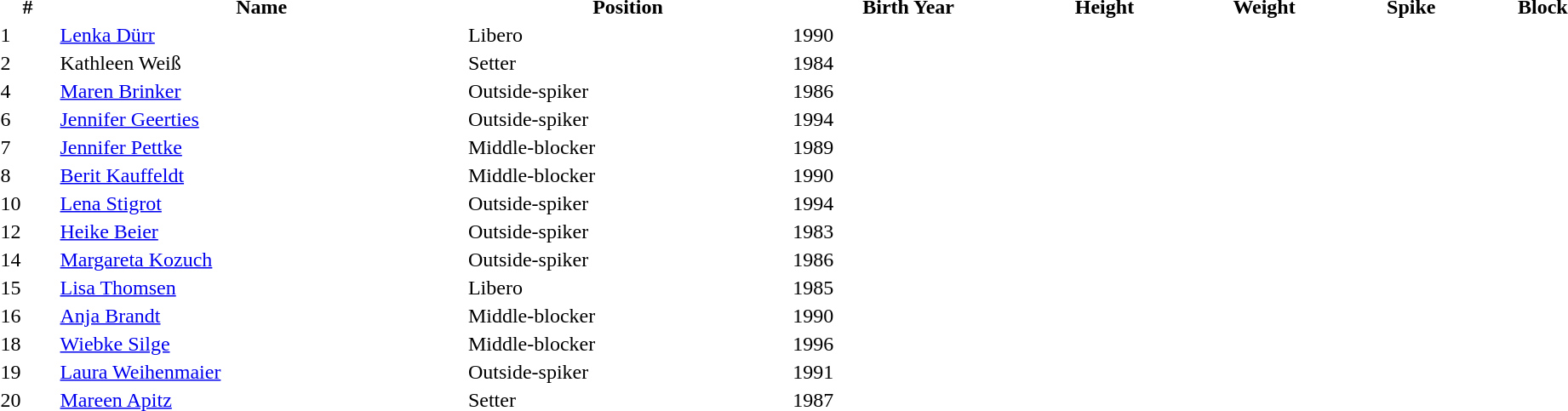<table class="sortable" style="background:transparent; margin:0px; width:100%;">
<tr>
<th>#</th>
<th>Name</th>
<th>Position</th>
<th>Birth Year</th>
<th>Height</th>
<th>Weight</th>
<th>Spike</th>
<th>Block</th>
</tr>
<tr>
<td>1</td>
<td><a href='#'>Lenka Dürr</a></td>
<td>Libero</td>
<td>1990</td>
<td></td>
<td></td>
<td></td>
<td></td>
</tr>
<tr>
<td>2</td>
<td>Kathleen Weiß</td>
<td>Setter</td>
<td>1984</td>
<td></td>
<td></td>
<td></td>
<td></td>
</tr>
<tr>
<td>4</td>
<td><a href='#'>Maren Brinker</a></td>
<td>Outside-spiker</td>
<td>1986</td>
<td></td>
<td></td>
<td></td>
<td></td>
</tr>
<tr>
<td>6</td>
<td><a href='#'>Jennifer Geerties</a></td>
<td>Outside-spiker</td>
<td>1994</td>
<td></td>
<td></td>
<td></td>
<td></td>
</tr>
<tr>
<td>7</td>
<td><a href='#'>Jennifer Pettke</a></td>
<td>Middle-blocker</td>
<td>1989</td>
<td></td>
<td></td>
<td></td>
<td></td>
</tr>
<tr>
<td>8</td>
<td><a href='#'>Berit Kauffeldt</a></td>
<td>Middle-blocker</td>
<td>1990</td>
<td></td>
<td></td>
<td></td>
<td></td>
</tr>
<tr>
<td>10</td>
<td><a href='#'>Lena Stigrot</a></td>
<td>Outside-spiker</td>
<td>1994</td>
<td></td>
<td></td>
<td></td>
<td></td>
</tr>
<tr>
<td>12</td>
<td><a href='#'>Heike Beier</a></td>
<td>Outside-spiker</td>
<td>1983</td>
<td></td>
<td></td>
<td></td>
<td></td>
</tr>
<tr>
<td>14</td>
<td><a href='#'>Margareta Kozuch</a></td>
<td>Outside-spiker</td>
<td>1986</td>
<td></td>
<td></td>
<td></td>
<td></td>
</tr>
<tr>
<td>15</td>
<td><a href='#'>Lisa Thomsen</a></td>
<td>Libero</td>
<td>1985</td>
<td></td>
<td></td>
<td></td>
<td></td>
</tr>
<tr>
<td>16</td>
<td><a href='#'>Anja Brandt</a></td>
<td>Middle-blocker</td>
<td>1990</td>
<td></td>
<td></td>
<td></td>
<td></td>
</tr>
<tr>
<td>18</td>
<td><a href='#'>Wiebke Silge</a></td>
<td>Middle-blocker</td>
<td>1996</td>
<td></td>
<td></td>
<td></td>
<td></td>
</tr>
<tr>
<td>19</td>
<td><a href='#'>Laura Weihenmaier</a></td>
<td>Outside-spiker</td>
<td>1991</td>
<td></td>
<td></td>
<td></td>
<td></td>
</tr>
<tr>
<td>20</td>
<td><a href='#'>Mareen Apitz</a></td>
<td>Setter</td>
<td>1987</td>
<td></td>
<td></td>
<td></td>
<td></td>
</tr>
<tr>
</tr>
</table>
